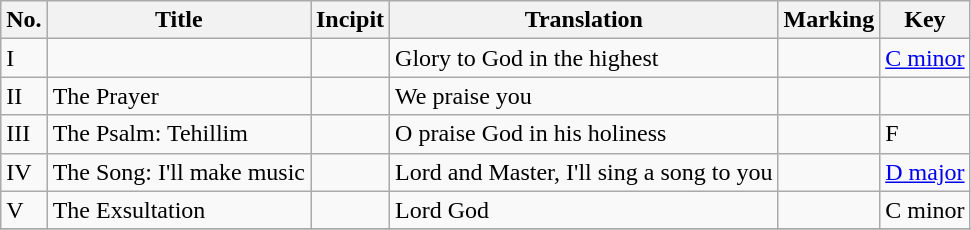<table class="wikitable plainrowheaders">
<tr>
<th scope="col">No.</th>
<th scope="col">Title</th>
<th scope="col">Incipit</th>
<th scope="col">Translation</th>
<th scope="col">Marking</th>
<th scope="col">Key</th>
</tr>
<tr>
<td>I</td>
<td></td>
<td></td>
<td>Glory to God in the highest</td>
<td></td>
<td><a href='#'>C minor</a></td>
</tr>
<tr>
<td>II</td>
<td>The Prayer</td>
<td></td>
<td>We praise you</td>
<td></td>
<td></td>
</tr>
<tr>
<td>III</td>
<td>The Psalm: Tehillim</td>
<td></td>
<td>O praise God in his holiness</td>
<td></td>
<td>F</td>
</tr>
<tr>
<td>IV</td>
<td>The Song: I'll make music</td>
<td></td>
<td>Lord and Master, I'll sing a song to you</td>
<td></td>
<td><a href='#'>D major</a></td>
</tr>
<tr>
<td>V</td>
<td>The Exsultation</td>
<td></td>
<td>Lord God</td>
<td></td>
<td>C minor</td>
</tr>
<tr>
</tr>
</table>
